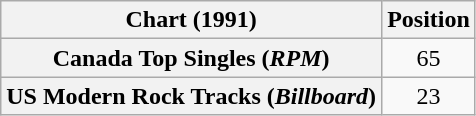<table class="wikitable plainrowheaders" style="text-align:center">
<tr>
<th>Chart (1991)</th>
<th>Position</th>
</tr>
<tr>
<th scope="row">Canada Top Singles (<em>RPM</em>)</th>
<td>65</td>
</tr>
<tr>
<th scope="row">US Modern Rock Tracks (<em>Billboard</em>)</th>
<td>23</td>
</tr>
</table>
